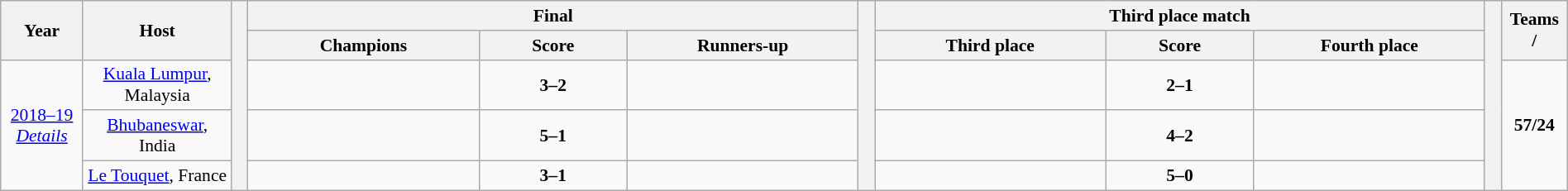<table class="wikitable" style="font-size:90%; width: 100%; text-align: center;">
<tr>
<th rowspan=2 width=5%>Year</th>
<th rowspan=2 width=9%>Host</th>
<th width=1% rowspan=5></th>
<th colspan=3>Final</th>
<th width=1% rowspan=5></th>
<th colspan=3>Third place match</th>
<th width=1% rowspan=5></th>
<th rowspan=2 width=4%>Teams<br> / </th>
</tr>
<tr>
<th width=14%>Champions</th>
<th width=9%>Score</th>
<th width=14%>Runners-up</th>
<th width=14%>Third place</th>
<th width=9%>Score</th>
<th width=14%>Fourth place</th>
</tr>
<tr>
<td rowspan=3><a href='#'>2018–19</a><br><em><a href='#'>Details</a></em></td>
<td><a href='#'>Kuala Lumpur</a>, Malaysia</td>
<td><strong></strong></td>
<td><strong>3–2</strong></td>
<td></td>
<td></td>
<td><strong>2–1</strong></td>
<td></td>
<td rowspan=3><strong>57/24</strong></td>
</tr>
<tr>
<td><a href='#'>Bhubaneswar</a>, India</td>
<td><strong></strong></td>
<td><strong>5–1</strong></td>
<td></td>
<td></td>
<td><strong>4–2</strong></td>
<td></td>
</tr>
<tr>
<td><a href='#'>Le Touquet</a>, France</td>
<td><strong></strong></td>
<td><strong>3–1</strong></td>
<td></td>
<td></td>
<td><strong>5–0</strong></td>
<td></td>
</tr>
</table>
